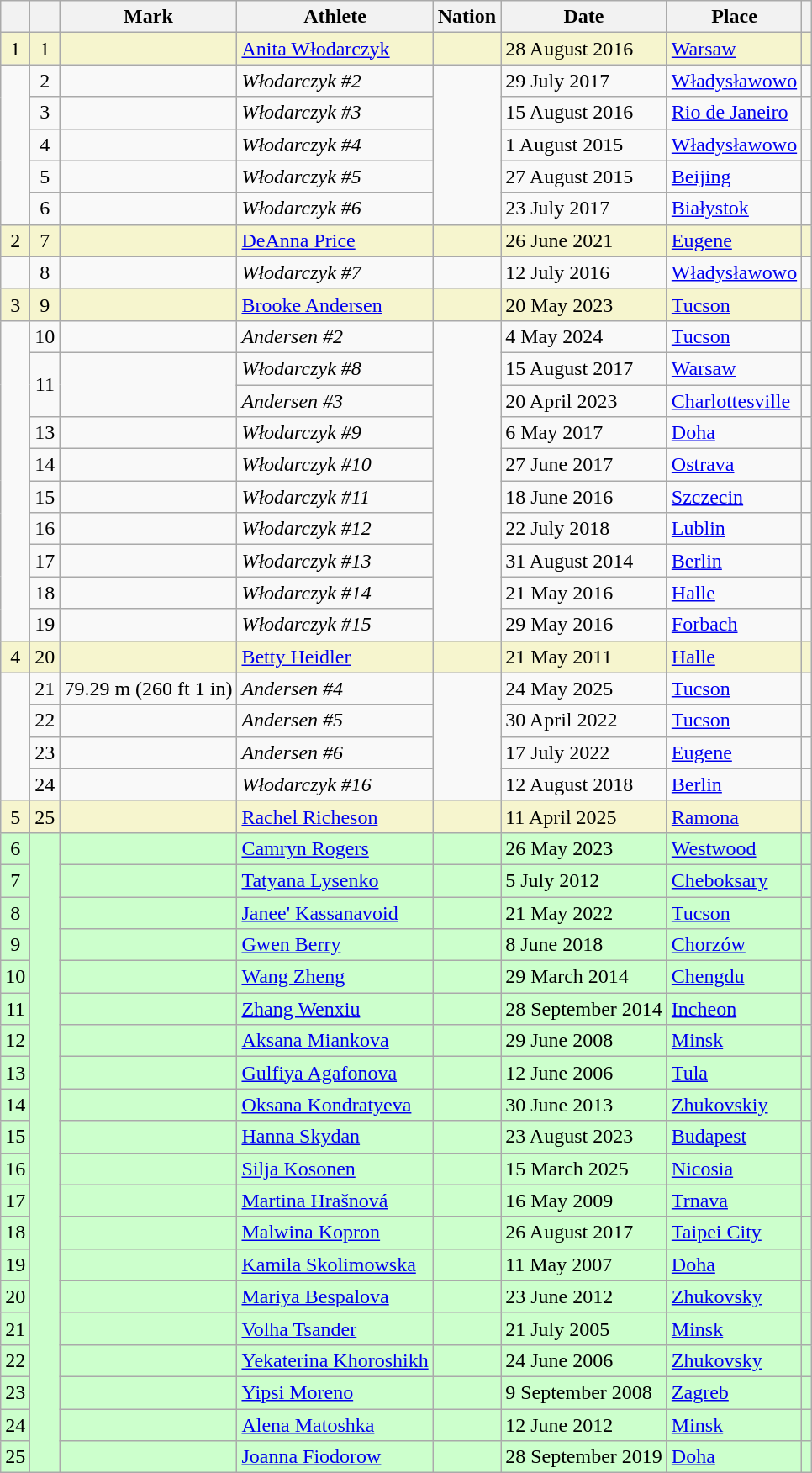<table class="wikitable sortable">
<tr>
<th scope="col"></th>
<th scope="col"></th>
<th scope="col">Mark</th>
<th scope="col">Athlete</th>
<th scope="col">Nation</th>
<th scope="col">Date</th>
<th scope="col">Place</th>
<th scope="col" class="unsortable"></th>
</tr>
<tr bgcolor="#f6F5CE">
<td align=center>1</td>
<td align=center>1</td>
<td></td>
<td><a href='#'>Anita Włodarczyk</a></td>
<td></td>
<td>28 August 2016</td>
<td><a href='#'>Warsaw</a></td>
<td></td>
</tr>
<tr>
<td rowspan="5" align="center"></td>
<td align=center>2</td>
<td></td>
<td><em>Włodarczyk #2</em></td>
<td rowspan="5"></td>
<td>29 July 2017</td>
<td><a href='#'>Władysławowo</a></td>
<td></td>
</tr>
<tr>
<td align=center>3</td>
<td></td>
<td><em>Włodarczyk #3</em></td>
<td>15 August 2016</td>
<td><a href='#'>Rio de Janeiro</a></td>
<td></td>
</tr>
<tr>
<td align=center>4</td>
<td></td>
<td><em>Włodarczyk #4</em></td>
<td>1 August 2015</td>
<td><a href='#'>Władysławowo</a></td>
<td></td>
</tr>
<tr>
<td align=center>5</td>
<td></td>
<td><em>Włodarczyk #5</em></td>
<td>27 August 2015</td>
<td><a href='#'>Beijing</a></td>
<td></td>
</tr>
<tr>
<td align=center>6</td>
<td></td>
<td><em>Włodarczyk #6</em></td>
<td>23 July 2017</td>
<td><a href='#'>Białystok</a></td>
<td></td>
</tr>
<tr bgcolor="#f6F5CE">
<td align=center>2</td>
<td align=center>7</td>
<td></td>
<td><a href='#'>DeAnna Price</a></td>
<td></td>
<td>26 June 2021</td>
<td><a href='#'>Eugene</a></td>
<td></td>
</tr>
<tr>
<td align=center></td>
<td align=center>8</td>
<td></td>
<td><em>Włodarczyk #7</em></td>
<td></td>
<td>12 July 2016</td>
<td><a href='#'>Władysławowo</a></td>
<td></td>
</tr>
<tr bgcolor="#f6F5CE">
<td align=center>3</td>
<td align=center>9</td>
<td></td>
<td><a href='#'>Brooke Andersen</a></td>
<td></td>
<td>20 May 2023</td>
<td><a href='#'>Tucson</a></td>
<td></td>
</tr>
<tr>
<td rowspan="10" align="center"></td>
<td align=center>10</td>
<td></td>
<td><em>Andersen #2</em></td>
<td rowspan="10"></td>
<td>4 May 2024</td>
<td><a href='#'>Tucson</a></td>
<td></td>
</tr>
<tr>
<td rowspan="2" align="center">11</td>
<td rowspan="2"></td>
<td><em>Włodarczyk #8</em></td>
<td>15 August 2017</td>
<td><a href='#'>Warsaw</a></td>
<td></td>
</tr>
<tr>
<td><em>Andersen #3</em></td>
<td>20 April 2023</td>
<td><a href='#'>Charlottesville</a></td>
<td></td>
</tr>
<tr>
<td align=center>13</td>
<td></td>
<td><em>Włodarczyk #9</em></td>
<td>6 May 2017</td>
<td><a href='#'>Doha</a></td>
<td></td>
</tr>
<tr>
<td align=center>14</td>
<td></td>
<td><em>Włodarczyk #10</em></td>
<td>27 June 2017</td>
<td><a href='#'>Ostrava</a></td>
<td></td>
</tr>
<tr>
<td align=center>15</td>
<td></td>
<td><em>Włodarczyk #11</em></td>
<td>18 June 2016</td>
<td><a href='#'>Szczecin</a></td>
<td></td>
</tr>
<tr>
<td align=center>16</td>
<td></td>
<td><em>Włodarczyk #12</em></td>
<td>22 July 2018</td>
<td><a href='#'>Lublin</a></td>
<td></td>
</tr>
<tr>
<td align=center>17</td>
<td></td>
<td><em>Włodarczyk #13</em></td>
<td>31 August 2014</td>
<td><a href='#'>Berlin</a></td>
<td></td>
</tr>
<tr>
<td align=center>18</td>
<td></td>
<td><em>Włodarczyk #14</em></td>
<td>21 May 2016</td>
<td><a href='#'>Halle</a></td>
<td></td>
</tr>
<tr>
<td align=center>19</td>
<td></td>
<td><em>Włodarczyk #15</em></td>
<td>29 May 2016</td>
<td><a href='#'>Forbach</a></td>
<td></td>
</tr>
<tr bgcolor="#f6F5CE">
<td align=center>4</td>
<td align=center>20</td>
<td></td>
<td><a href='#'>Betty Heidler</a></td>
<td></td>
<td>21 May 2011</td>
<td><a href='#'>Halle</a></td>
<td></td>
</tr>
<tr>
<td rowspan="4" align="center"></td>
<td align="center">21</td>
<td>79.29 m (260 ft 1 in)</td>
<td><em>Andersen #4</em></td>
<td rowspan="4"></td>
<td>24 May 2025</td>
<td><a href='#'>Tucson</a></td>
<td></td>
</tr>
<tr>
<td align="center">22</td>
<td></td>
<td><em>Andersen #5</em></td>
<td>30 April 2022</td>
<td><a href='#'>Tucson</a></td>
<td></td>
</tr>
<tr>
<td align="center">23</td>
<td></td>
<td><em>Andersen #6</em></td>
<td>17 July 2022</td>
<td><a href='#'>Eugene</a></td>
<td></td>
</tr>
<tr>
<td align="center">24</td>
<td></td>
<td><em>Włodarczyk #16</em></td>
<td>12 August 2018</td>
<td><a href='#'>Berlin</a></td>
<td></td>
</tr>
<tr bgcolor="#f6F5CE">
<td align="center">5</td>
<td align="center">25</td>
<td></td>
<td><a href='#'>Rachel Richeson</a></td>
<td></td>
<td>11 April 2025</td>
<td><a href='#'>Ramona</a></td>
<td></td>
</tr>
<tr bgcolor=#CCFFCC>
<td align=center>6</td>
<td rowspan="20" align="center"></td>
<td></td>
<td><a href='#'>Camryn Rogers</a></td>
<td></td>
<td>26 May 2023</td>
<td><a href='#'>Westwood</a></td>
<td></td>
</tr>
<tr bgcolor=#CCFFCC>
<td align=center>7</td>
<td></td>
<td><a href='#'>Tatyana Lysenko</a></td>
<td></td>
<td>5 July 2012</td>
<td><a href='#'>Cheboksary</a></td>
<td></td>
</tr>
<tr bgcolor=#CCFFCC>
<td align=center>8</td>
<td></td>
<td><a href='#'>Janee' Kassanavoid</a></td>
<td></td>
<td>21 May 2022</td>
<td><a href='#'>Tucson</a></td>
<td></td>
</tr>
<tr bgcolor=#CCFFCC>
<td align=center>9</td>
<td></td>
<td><a href='#'>Gwen Berry</a></td>
<td></td>
<td>8 June 2018</td>
<td><a href='#'>Chorzów</a></td>
<td></td>
</tr>
<tr bgcolor=#CCFFCC>
<td align=center>10</td>
<td></td>
<td><a href='#'>Wang Zheng</a></td>
<td></td>
<td>29 March 2014</td>
<td><a href='#'>Chengdu</a></td>
<td></td>
</tr>
<tr bgcolor=#CCFFCC>
<td align=center>11</td>
<td></td>
<td><a href='#'>Zhang Wenxiu</a></td>
<td></td>
<td>28 September 2014</td>
<td><a href='#'>Incheon</a></td>
<td></td>
</tr>
<tr bgcolor=#CCFFCC>
<td align=center>12</td>
<td></td>
<td><a href='#'>Aksana Miankova</a></td>
<td></td>
<td>29 June 2008</td>
<td><a href='#'>Minsk</a></td>
<td></td>
</tr>
<tr bgcolor=#CCFFCC>
<td align=center>13</td>
<td></td>
<td><a href='#'>Gulfiya Agafonova</a></td>
<td></td>
<td>12 June 2006</td>
<td><a href='#'>Tula</a></td>
<td></td>
</tr>
<tr bgcolor=#CCFFCC>
<td align=center>14</td>
<td></td>
<td><a href='#'>Oksana Kondratyeva</a></td>
<td></td>
<td>30 June 2013</td>
<td><a href='#'>Zhukovskiy</a></td>
<td></td>
</tr>
<tr bgcolor=#CCFFCC>
<td align=center>15</td>
<td></td>
<td><a href='#'>Hanna Skydan</a></td>
<td></td>
<td>23 August 2023</td>
<td><a href='#'>Budapest</a></td>
<td></td>
</tr>
<tr bgcolor=#CCFFCC>
<td align=center>16</td>
<td></td>
<td><a href='#'>Silja Kosonen</a></td>
<td></td>
<td>15 March 2025</td>
<td><a href='#'>Nicosia</a></td>
<td></td>
</tr>
<tr bgcolor=#CCFFCC>
<td align=center>17</td>
<td></td>
<td><a href='#'>Martina Hrašnová</a></td>
<td></td>
<td>16 May 2009</td>
<td><a href='#'>Trnava</a></td>
<td></td>
</tr>
<tr bgcolor=#CCFFCC>
<td align=center>18</td>
<td></td>
<td><a href='#'>Malwina Kopron</a></td>
<td></td>
<td>26 August 2017</td>
<td><a href='#'>Taipei City</a></td>
<td></td>
</tr>
<tr bgcolor=#CCFFCC>
<td align=center>19</td>
<td></td>
<td><a href='#'>Kamila Skolimowska</a></td>
<td></td>
<td>11 May 2007</td>
<td><a href='#'>Doha</a></td>
<td></td>
</tr>
<tr bgcolor=#CCFFCC>
<td align=center>20</td>
<td></td>
<td><a href='#'>Mariya Bespalova</a></td>
<td></td>
<td>23 June 2012</td>
<td><a href='#'>Zhukovsky</a></td>
<td></td>
</tr>
<tr bgcolor=#CCFFCC>
<td align=center>21</td>
<td></td>
<td><a href='#'>Volha Tsander</a></td>
<td></td>
<td>21 July 2005</td>
<td><a href='#'>Minsk</a></td>
<td></td>
</tr>
<tr bgcolor=#CCFFCC>
<td align=center>22</td>
<td></td>
<td><a href='#'>Yekaterina Khoroshikh</a></td>
<td></td>
<td>24 June 2006</td>
<td><a href='#'>Zhukovsky</a></td>
<td></td>
</tr>
<tr bgcolor=#CCFFCC>
<td align=center>23</td>
<td></td>
<td><a href='#'>Yipsi Moreno</a></td>
<td></td>
<td>9 September 2008</td>
<td><a href='#'>Zagreb</a></td>
<td></td>
</tr>
<tr bgcolor=#CCFFCC>
<td align=center>24</td>
<td></td>
<td><a href='#'>Alena Matoshka</a></td>
<td></td>
<td>12 June 2012</td>
<td><a href='#'>Minsk</a></td>
<td></td>
</tr>
<tr bgcolor=#CCFFCC>
<td align=center>25</td>
<td></td>
<td><a href='#'>Joanna Fiodorow</a></td>
<td></td>
<td>28 September 2019</td>
<td><a href='#'>Doha</a></td>
<td></td>
</tr>
</table>
